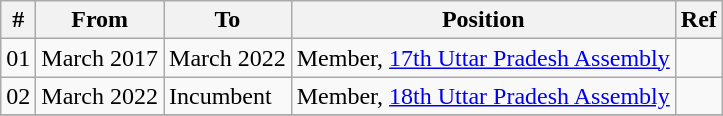<table class="wikitable sortable">
<tr>
<th>#</th>
<th>From</th>
<th>To</th>
<th>Position</th>
<th>Ref</th>
</tr>
<tr>
<td>01</td>
<td>March 2017</td>
<td>March 2022</td>
<td>Member, <a href='#'>17th Uttar Pradesh Assembly</a></td>
<td></td>
</tr>
<tr>
<td>02</td>
<td>March 2022</td>
<td>Incumbent</td>
<td>Member, <a href='#'>18th Uttar Pradesh Assembly</a></td>
<td></td>
</tr>
<tr>
</tr>
</table>
